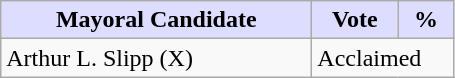<table class="wikitable">
<tr>
<th style="background:#ddf; width:200px;">Mayoral Candidate</th>
<th style="background:#ddf; width:50px;">Vote</th>
<th style="background:#ddf; width:30px;">%</th>
</tr>
<tr>
<td>Arthur L. Slipp (X)</td>
<td colspan="2">Acclaimed</td>
</tr>
</table>
